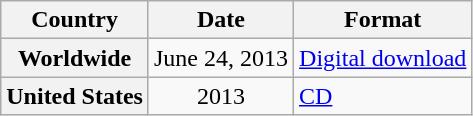<table class="wikitable plainrowheaders">
<tr>
<th scope="col">Country</th>
<th scope="col">Date</th>
<th scope="col">Format</th>
</tr>
<tr>
<th scope="row">Worldwide</th>
<td align="center">June 24, 2013</td>
<td><a href='#'>Digital download</a></td>
</tr>
<tr>
<th scope="row">United States</th>
<td align="center">2013</td>
<td><a href='#'>CD</a></td>
</tr>
</table>
